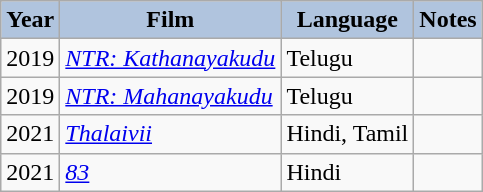<table class="wikitable sortable">
<tr style="text-align:center;">
<th style="background:#B0C4DE;">Year</th>
<th style="background:#B0C4DE;">Film</th>
<th style="background:#B0C4DE;">Language</th>
<th style="background:#B0C4DE;">Notes</th>
</tr>
<tr>
<td>2019</td>
<td><em><a href='#'>NTR: Kathanayakudu</a></em></td>
<td>Telugu</td>
<td></td>
</tr>
<tr>
<td>2019</td>
<td><em><a href='#'>NTR: Mahanayakudu</a></em></td>
<td>Telugu</td>
<td></td>
</tr>
<tr>
<td>2021</td>
<td><em><a href='#'>Thalaivii</a></em></td>
<td>Hindi, Tamil</td>
<td></td>
</tr>
<tr>
<td>2021</td>
<td><em><a href='#'>83</a></em></td>
<td>Hindi</td>
<td></td>
</tr>
</table>
